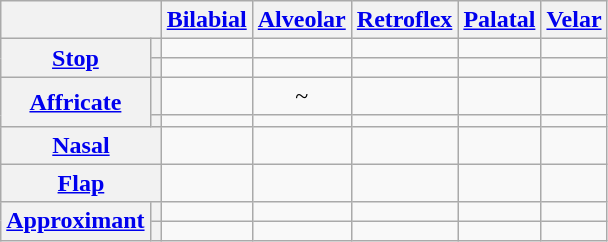<table class="wikitable" style=text-align:center>
<tr>
<th colspan="2"></th>
<th><a href='#'>Bilabial</a></th>
<th><a href='#'>Alveolar</a></th>
<th><a href='#'>Retroflex</a></th>
<th><a href='#'>Palatal</a></th>
<th><a href='#'>Velar</a></th>
</tr>
<tr>
<th rowspan="2"><a href='#'>Stop</a></th>
<th></th>
<td></td>
<td></td>
<td></td>
<td></td>
<td></td>
</tr>
<tr>
<th></th>
<td></td>
<td></td>
<td></td>
<td></td>
<td></td>
</tr>
<tr>
<th rowspan="2"><a href='#'>Affricate</a></th>
<th></th>
<td></td>
<td> ~ </td>
<td></td>
<td></td>
<td></td>
</tr>
<tr>
<th></th>
<td></td>
<td></td>
<td></td>
<td></td>
<td></td>
</tr>
<tr>
<th colspan="2"><a href='#'>Nasal</a></th>
<td></td>
<td></td>
<td></td>
<td></td>
<td></td>
</tr>
<tr>
<th colspan="2"><a href='#'>Flap</a></th>
<td></td>
<td></td>
<td></td>
<td></td>
<td></td>
</tr>
<tr>
<th rowspan="2"><a href='#'>Approximant</a></th>
<th></th>
<td></td>
<td></td>
<td></td>
<td></td>
<td></td>
</tr>
<tr>
<th></th>
<td></td>
<td></td>
<td></td>
<td></td>
<td></td>
</tr>
</table>
